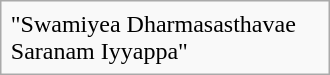<table class=infobox width=220 align=left>
<tr>
<td colspan=2>"Swamiyea Dharmasasthavae Saranam Iyyappa"</td>
</tr>
</table>
